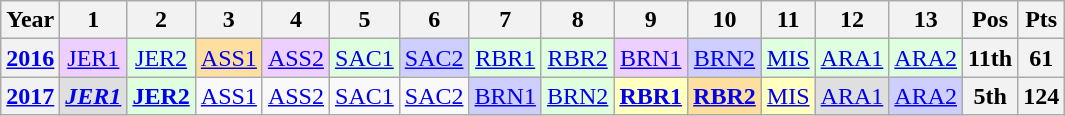<table class="wikitable" style="text-align:center;">
<tr>
<th>Year</th>
<th>1</th>
<th>2</th>
<th>3</th>
<th>4</th>
<th>5</th>
<th>6</th>
<th>7</th>
<th>8</th>
<th>9</th>
<th>10</th>
<th>11</th>
<th>12</th>
<th>13</th>
<th>Pos</th>
<th>Pts</th>
</tr>
<tr>
<th><a href='#'>2016</a></th>
<td style="background:#efcfff;"><a href='#'>JER1</a><br></td>
<td style="background:#dfffdf;"><a href='#'>JER2</a><br></td>
<td style="background:#ffdf9f;"><a href='#'>ASS1</a><br></td>
<td style="background:#efcfff;"><a href='#'>ASS2</a><br></td>
<td style="background:#dfffdf;"><a href='#'>SAC1</a><br></td>
<td style="background:#cfcfff;"><a href='#'>SAC2</a><br></td>
<td style="background:#dfffdf;"><a href='#'>RBR1</a><br></td>
<td style="background:#dfffdf;"><a href='#'>RBR2</a><br></td>
<td style="background:#efcfff;"><a href='#'>BRN1</a><br></td>
<td style="background:#cfcfff;"><a href='#'>BRN2</a><br></td>
<td style="background:#dfffdf;"><a href='#'>MIS</a><br></td>
<td style="background:#dfffdf;"><a href='#'>ARA1</a><br></td>
<td style="background:#dfffdf;"><a href='#'>ARA2</a><br></td>
<th>11th</th>
<th>61</th>
</tr>
<tr>
<th><a href='#'>2017</a></th>
<td style="background:#dfdfdf;"><strong><em><a href='#'>JER1</a></em></strong><br></td>
<td style="background:#dfffdf;"><strong><a href='#'>JER2</a></strong><br></td>
<td><a href='#'>ASS1</a></td>
<td><a href='#'>ASS2</a></td>
<td><a href='#'>SAC1</a></td>
<td><a href='#'>SAC2</a></td>
<td style="background:#cfcfff;"><a href='#'>BRN1</a><br></td>
<td style="background:#dfffdf;"><a href='#'>BRN2</a><br></td>
<td style="background:#ffffbf;"><strong><a href='#'>RBR1</a></strong><br></td>
<td style="background:#ffdf9f;"><strong><a href='#'>RBR2</a></strong><br></td>
<td style="background:#ffffbf;"><a href='#'>MIS</a><br></td>
<td style="background:#dfdfdf;"><a href='#'>ARA1</a><br></td>
<td style="background:#cfcfff;"><a href='#'>ARA2</a><br></td>
<th>5th</th>
<th>124</th>
</tr>
</table>
